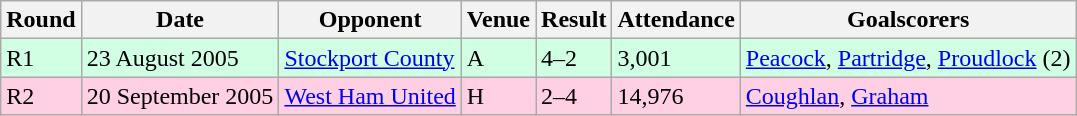<table class="wikitable">
<tr>
<th>Round</th>
<th>Date</th>
<th>Opponent</th>
<th>Venue</th>
<th>Result</th>
<th>Attendance</th>
<th>Goalscorers</th>
</tr>
<tr style="background-color: #d0ffe3;">
<td>R1</td>
<td>23 August 2005</td>
<td><a href='#'>Stockport County</a></td>
<td>A</td>
<td>4–2</td>
<td>3,001</td>
<td><a href='#'>Peacock</a>, <a href='#'>Partridge</a>, <a href='#'>Proudlock</a> (2)</td>
</tr>
<tr style="background-color: #ffd0e3;">
<td>R2</td>
<td>20 September 2005</td>
<td><a href='#'>West Ham United</a></td>
<td>H</td>
<td>2–4</td>
<td>14,976</td>
<td><a href='#'>Coughlan</a>, <a href='#'>Graham</a></td>
</tr>
</table>
